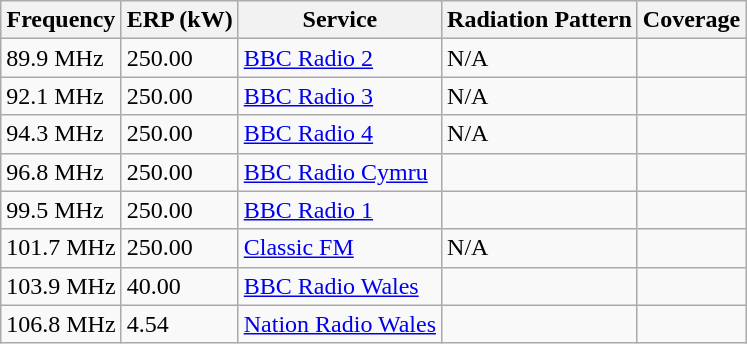<table class="wikitable sortable">
<tr>
<th>Frequency</th>
<th>ERP (kW)</th>
<th>Service</th>
<th>Radiation Pattern</th>
<th>Coverage</th>
</tr>
<tr>
<td>89.9 MHz</td>
<td>250.00</td>
<td><a href='#'>BBC Radio 2</a></td>
<td>N/A</td>
<td></td>
</tr>
<tr>
<td>92.1 MHz</td>
<td>250.00</td>
<td><a href='#'>BBC Radio 3</a></td>
<td>N/A</td>
<td></td>
</tr>
<tr>
<td>94.3 MHz</td>
<td>250.00</td>
<td><a href='#'>BBC Radio 4</a></td>
<td>N/A</td>
<td></td>
</tr>
<tr>
<td>96.8 MHz</td>
<td>250.00</td>
<td><a href='#'>BBC Radio Cymru</a></td>
<td></td>
<td></td>
</tr>
<tr>
<td>99.5 MHz</td>
<td>250.00</td>
<td><a href='#'>BBC Radio 1</a></td>
<td></td>
<td></td>
</tr>
<tr>
<td>101.7 MHz</td>
<td>250.00</td>
<td><a href='#'>Classic FM</a></td>
<td>N/A</td>
<td></td>
</tr>
<tr>
<td>103.9 MHz</td>
<td>40.00</td>
<td><a href='#'>BBC Radio Wales</a></td>
<td></td>
<td></td>
</tr>
<tr>
<td>106.8 MHz</td>
<td>4.54</td>
<td><a href='#'>Nation Radio Wales</a></td>
<td></td>
<td></td>
</tr>
</table>
